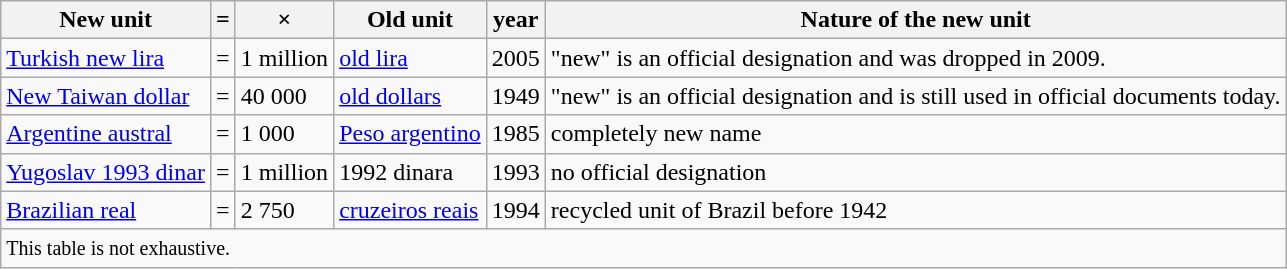<table class="wikitable col3right">
<tr>
<th>New unit</th>
<th>=</th>
<th>×</th>
<th>Old unit</th>
<th>year</th>
<th>Nature of the new unit</th>
</tr>
<tr>
<td><a href='#'>Turkish new lira</a></td>
<td>=</td>
<td>1 million</td>
<td><a href='#'>old lira</a></td>
<td>2005</td>
<td>"new" is an official designation and was dropped in 2009.</td>
</tr>
<tr>
<td><a href='#'>New Taiwan dollar</a></td>
<td>=</td>
<td>40 000</td>
<td><a href='#'>old dollars</a></td>
<td>1949</td>
<td>"new" is an official designation and is still used in official documents today.</td>
</tr>
<tr>
<td><a href='#'>Argentine austral</a></td>
<td>=</td>
<td>1 000</td>
<td><a href='#'>Peso argentino</a></td>
<td>1985</td>
<td>completely new name</td>
</tr>
<tr>
<td><a href='#'>Yugoslav 1993 dinar</a></td>
<td>=</td>
<td>1 million</td>
<td>1992 dinara</td>
<td>1993</td>
<td>no official designation</td>
</tr>
<tr>
<td><a href='#'>Brazilian real</a></td>
<td>=</td>
<td>2 750</td>
<td><a href='#'>cruzeiros reais</a></td>
<td>1994</td>
<td>recycled unit of Brazil before 1942</td>
</tr>
<tr>
<td colspan=6><small>This table is not exhaustive.</small></td>
</tr>
</table>
